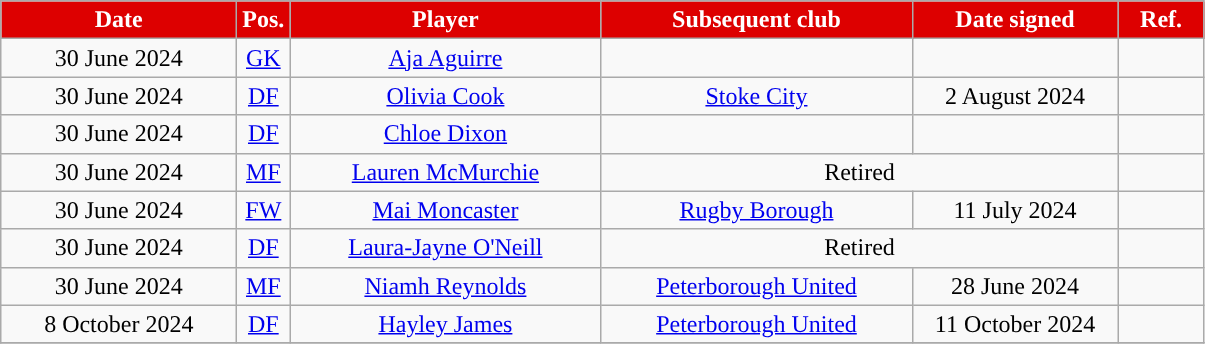<table class="wikitable" style="text-align:center;">
<tr>
<th style="background:#DD0000; color:#FFFFFF; width:150px;">Date</th>
<th style="background:#DD0000; color:#FFFFFF; width:20px;">Pos.</th>
<th style="background:#DD0000; color:#FFFFFF; width:200px;">Player</th>
<th style="background:#DD0000; color:#FFFFFF; width:200px;">Subsequent club</th>
<th style="background:#DD0000; color:#FFFFFF; width:130px;">Date signed</th>
<th style="background:#DD0000; color:#FFFFFF; width:50px;">Ref.</th>
</tr>
<tr>
<td>30 June 2024</td>
<td><a href='#'>GK</a></td>
<td><a href='#'>Aja Aguirre</a></td>
<td></td>
<td></td>
<td></td>
</tr>
<tr>
<td>30 June 2024</td>
<td><a href='#'>DF</a></td>
<td><a href='#'>Olivia Cook</a></td>
<td><a href='#'>Stoke City</a></td>
<td>2 August 2024</td>
<td></td>
</tr>
<tr>
<td>30 June 2024</td>
<td><a href='#'>DF</a></td>
<td><a href='#'>Chloe Dixon</a></td>
<td></td>
<td></td>
<td></td>
</tr>
<tr>
<td>30 June 2024</td>
<td><a href='#'>MF</a></td>
<td><a href='#'>Lauren McMurchie</a></td>
<td colspan="2" align=center>Retired</td>
<td></td>
</tr>
<tr>
<td>30 June 2024</td>
<td><a href='#'>FW</a></td>
<td><a href='#'>Mai Moncaster</a></td>
<td><a href='#'>Rugby Borough</a></td>
<td>11 July 2024</td>
<td></td>
</tr>
<tr>
<td>30 June 2024</td>
<td><a href='#'>DF</a></td>
<td><a href='#'>Laura-Jayne O'Neill</a></td>
<td colspan="2" align=center>Retired</td>
<td></td>
</tr>
<tr>
<td>30 June 2024</td>
<td><a href='#'>MF</a></td>
<td><a href='#'>Niamh Reynolds</a></td>
<td><a href='#'>Peterborough United</a></td>
<td>28 June 2024</td>
<td></td>
</tr>
<tr>
<td>8 October 2024</td>
<td><a href='#'>DF</a></td>
<td><a href='#'>Hayley James</a></td>
<td><a href='#'>Peterborough United</a></td>
<td>11 October 2024</td>
<td></td>
</tr>
<tr>
</tr>
</table>
